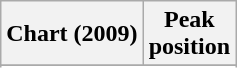<table class="wikitable sortable plainrowheaders">
<tr>
<th scope="col">Chart (2009)</th>
<th scope="col">Peak<br>position</th>
</tr>
<tr>
</tr>
<tr>
</tr>
</table>
